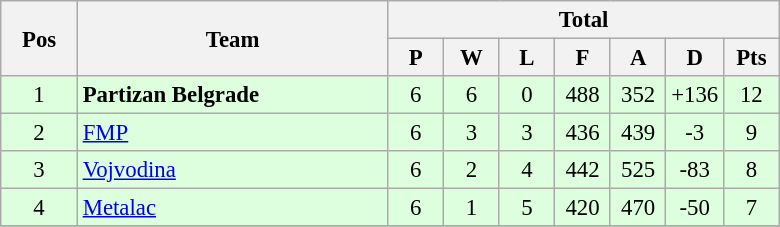<table class="wikitable sortable" style="text-align: center; font-size:95%">
<tr>
<th width="44" rowspan=2>Pos</th>
<th width="200" rowspan=2>Team</th>
<th colspan=7>Total</th>
</tr>
<tr>
<th width="30"><strong>P</strong></th>
<th width="30"><strong>W</strong></th>
<th width="30"><strong>L</strong></th>
<th width="30"><strong>F</strong></th>
<th width="30"><strong>A</strong></th>
<th width="30"><strong>D</strong></th>
<th width="30"><strong>Pts</strong></th>
</tr>
<tr style="background: #ddffdd">
<td>1</td>
<td align="left"><strong>Partizan Belgrade</strong></td>
<td>6</td>
<td>6</td>
<td>0</td>
<td>488</td>
<td>352</td>
<td>+136</td>
<td>12</td>
</tr>
<tr style="background: #ddffdd">
<td>2</td>
<td align="left"><a href='#'>FMP</a></td>
<td>6</td>
<td>3</td>
<td>3</td>
<td>436</td>
<td>439</td>
<td>-3</td>
<td>9</td>
</tr>
<tr style="background: #ddffdd">
<td>3</td>
<td align="left"><a href='#'>Vojvodina</a></td>
<td>6</td>
<td>2</td>
<td>4</td>
<td>442</td>
<td>525</td>
<td>-83</td>
<td>8</td>
</tr>
<tr style="background: #ddffdd">
<td>4</td>
<td align="left"><a href='#'>Metalac</a></td>
<td>6</td>
<td>1</td>
<td>5</td>
<td>420</td>
<td>470</td>
<td>-50</td>
<td>7</td>
</tr>
<tr>
</tr>
</table>
